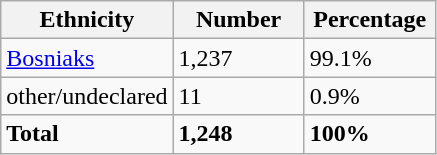<table class="wikitable">
<tr>
<th width="100px">Ethnicity</th>
<th width="80px">Number</th>
<th width="80px">Percentage</th>
</tr>
<tr>
<td><a href='#'>Bosniaks</a></td>
<td>1,237</td>
<td>99.1%</td>
</tr>
<tr>
<td>other/undeclared</td>
<td>11</td>
<td>0.9%</td>
</tr>
<tr>
<td><strong>Total</strong></td>
<td><strong>1,248</strong></td>
<td><strong>100%</strong></td>
</tr>
</table>
